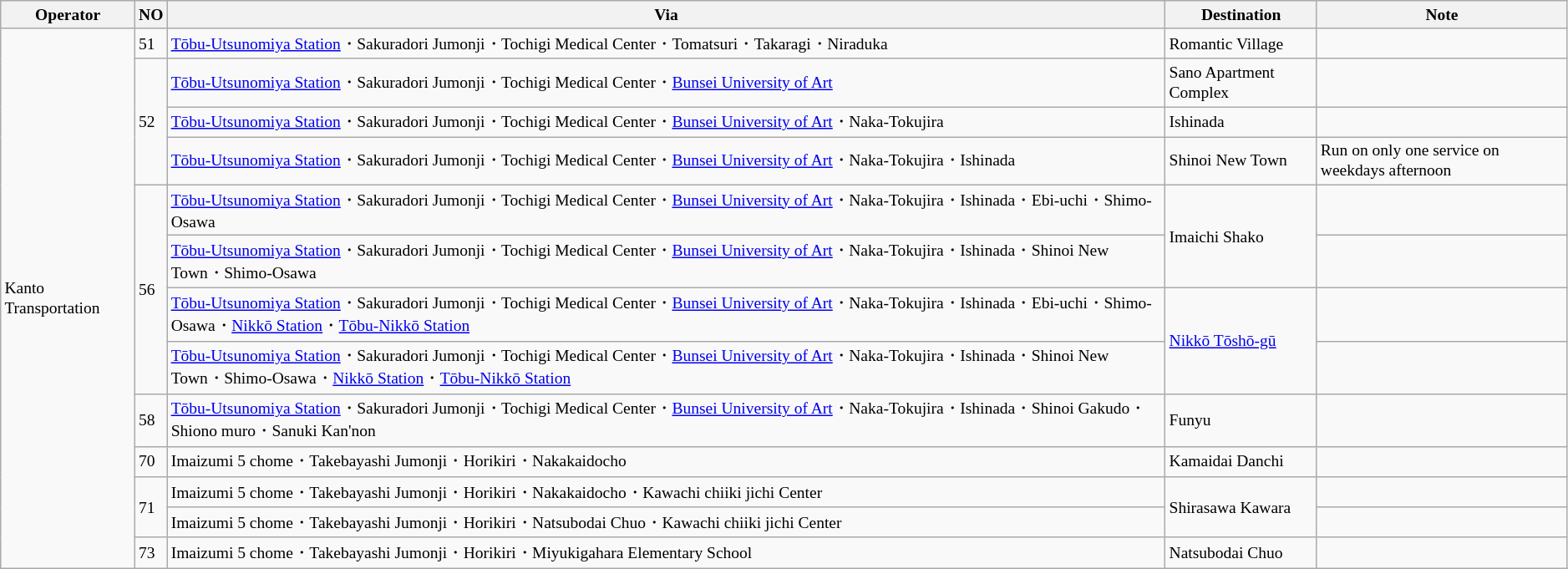<table class="wikitable" style="font-size:small">
<tr>
<th>Operator</th>
<th>NO</th>
<th>Via</th>
<th>Destination</th>
<th>Note</th>
</tr>
<tr>
<td rowspan="13">Kanto Transportation</td>
<td>51</td>
<td><a href='#'>Tōbu-Utsunomiya Station</a>・Sakuradori Jumonji・Tochigi Medical Center・Tomatsuri・Takaragi・Niraduka</td>
<td>Romantic Village</td>
<td></td>
</tr>
<tr>
<td rowspan="3">52</td>
<td><a href='#'>Tōbu-Utsunomiya Station</a>・Sakuradori Jumonji・Tochigi Medical Center・<a href='#'>Bunsei University of Art</a></td>
<td>Sano Apartment Complex</td>
<td></td>
</tr>
<tr>
<td><a href='#'>Tōbu-Utsunomiya Station</a>・Sakuradori Jumonji・Tochigi Medical Center・<a href='#'>Bunsei University of Art</a>・Naka-Tokujira</td>
<td>Ishinada</td>
<td></td>
</tr>
<tr>
<td><a href='#'>Tōbu-Utsunomiya Station</a>・Sakuradori Jumonji・Tochigi Medical Center・<a href='#'>Bunsei University of Art</a>・Naka-Tokujira・Ishinada</td>
<td>Shinoi New Town</td>
<td>Run on only one service on weekdays afternoon</td>
</tr>
<tr>
<td rowspan="4">56</td>
<td><a href='#'>Tōbu-Utsunomiya Station</a>・Sakuradori Jumonji・Tochigi Medical Center・<a href='#'>Bunsei University of Art</a>・Naka-Tokujira・Ishinada・Ebi-uchi・Shimo-Osawa</td>
<td rowspan="2">Imaichi Shako</td>
<td></td>
</tr>
<tr>
<td><a href='#'>Tōbu-Utsunomiya Station</a>・Sakuradori Jumonji・Tochigi Medical Center・<a href='#'>Bunsei University of Art</a>・Naka-Tokujira・Ishinada・Shinoi New Town・Shimo-Osawa</td>
<td></td>
</tr>
<tr>
<td><a href='#'>Tōbu-Utsunomiya Station</a>・Sakuradori Jumonji・Tochigi Medical Center・<a href='#'>Bunsei University of Art</a>・Naka-Tokujira・Ishinada・Ebi-uchi・Shimo-Osawa・<a href='#'>Nikkō Station</a>・<a href='#'>Tōbu-Nikkō Station</a></td>
<td rowspan="2"><a href='#'>Nikkō Tōshō-gū</a></td>
<td></td>
</tr>
<tr>
<td><a href='#'>Tōbu-Utsunomiya Station</a>・Sakuradori Jumonji・Tochigi Medical Center・<a href='#'>Bunsei University of Art</a>・Naka-Tokujira・Ishinada・Shinoi New Town・Shimo-Osawa・<a href='#'>Nikkō Station</a>・<a href='#'>Tōbu-Nikkō Station</a></td>
<td></td>
</tr>
<tr>
<td>58</td>
<td><a href='#'>Tōbu-Utsunomiya Station</a>・Sakuradori Jumonji・Tochigi Medical Center・<a href='#'>Bunsei University of Art</a>・Naka-Tokujira・Ishinada・Shinoi Gakudo・Shiono muro・Sanuki Kan'non</td>
<td>Funyu</td>
<td></td>
</tr>
<tr>
<td>70</td>
<td>Imaizumi 5 chome・Takebayashi Jumonji・Horikiri・Nakakaidocho</td>
<td>Kamaidai Danchi</td>
<td></td>
</tr>
<tr>
<td rowspan="2">71</td>
<td>Imaizumi 5 chome・Takebayashi Jumonji・Horikiri・Nakakaidocho・Kawachi chiiki jichi Center</td>
<td rowspan="2">Shirasawa Kawara</td>
<td></td>
</tr>
<tr>
<td>Imaizumi 5 chome・Takebayashi Jumonji・Horikiri・Natsubodai Chuo・Kawachi chiiki jichi Center</td>
<td></td>
</tr>
<tr>
<td>73</td>
<td>Imaizumi 5 chome・Takebayashi Jumonji・Horikiri・Miyukigahara Elementary School</td>
<td>Natsubodai Chuo</td>
<td></td>
</tr>
</table>
